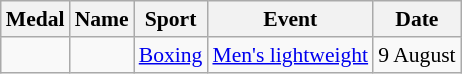<table class="wikitable sortable" style="font-size:90%">
<tr>
<th>Medal</th>
<th>Name</th>
<th>Sport</th>
<th>Event</th>
<th>Date</th>
</tr>
<tr>
<td></td>
<td></td>
<td><a href='#'>Boxing</a></td>
<td><a href='#'>Men's lightweight</a></td>
<td>9 August</td>
</tr>
</table>
